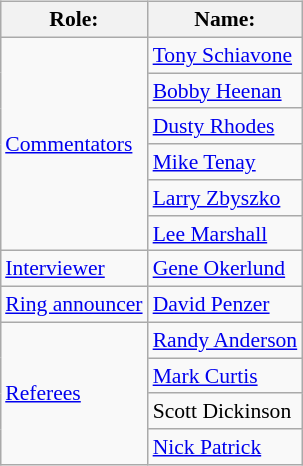<table class=wikitable style="font-size:90%; margin: 0.5em 0 0.5em 1em; float: right; clear: right;">
<tr>
<th>Role:</th>
<th>Name:</th>
</tr>
<tr>
<td rowspan=6><a href='#'>Commentators</a></td>
<td><a href='#'>Tony Schiavone</a> </td>
</tr>
<tr>
<td><a href='#'>Bobby Heenan</a> </td>
</tr>
<tr>
<td><a href='#'>Dusty Rhodes</a> </td>
</tr>
<tr>
<td><a href='#'>Mike Tenay</a> </td>
</tr>
<tr>
<td><a href='#'>Larry Zbyszko</a> </td>
</tr>
<tr>
<td><a href='#'>Lee Marshall</a> </td>
</tr>
<tr>
<td><a href='#'>Interviewer</a></td>
<td><a href='#'>Gene Okerlund</a></td>
</tr>
<tr>
<td><a href='#'>Ring announcer</a></td>
<td><a href='#'>David Penzer</a></td>
</tr>
<tr>
<td rowspan=4><a href='#'>Referees</a></td>
<td><a href='#'>Randy Anderson</a></td>
</tr>
<tr>
<td><a href='#'>Mark Curtis</a></td>
</tr>
<tr>
<td>Scott Dickinson</td>
</tr>
<tr>
<td><a href='#'>Nick Patrick</a></td>
</tr>
</table>
